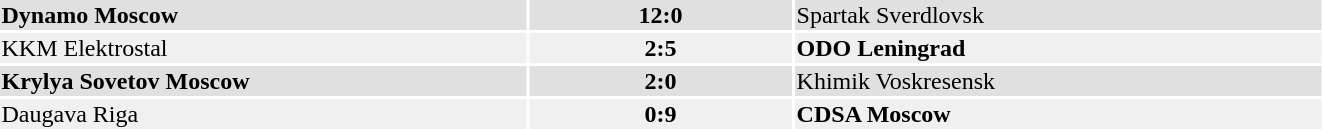<table width="70%">
<tr bgcolor="#e0e0e0">
<td style="width:40%;"><strong>Dynamo Moscow</strong></td>
<th style="width:20%;"><strong>12:0</strong></th>
<td style="width:40%;">Spartak Sverdlovsk</td>
</tr>
<tr bgcolor="#f0f0f0">
<td>KKM Elektrostal</td>
<td align="center"><strong>2:5</strong></td>
<td><strong>ODO Leningrad</strong></td>
</tr>
<tr bgcolor="#e0e0e0">
<td><strong>Krylya Sovetov Moscow</strong></td>
<td align="center"><strong>2:0</strong></td>
<td>Khimik Voskresensk</td>
</tr>
<tr bgcolor="#f0f0f0">
<td>Daugava Riga</td>
<td align="center"><strong>0:9</strong></td>
<td><strong>CDSA Moscow</strong></td>
</tr>
</table>
